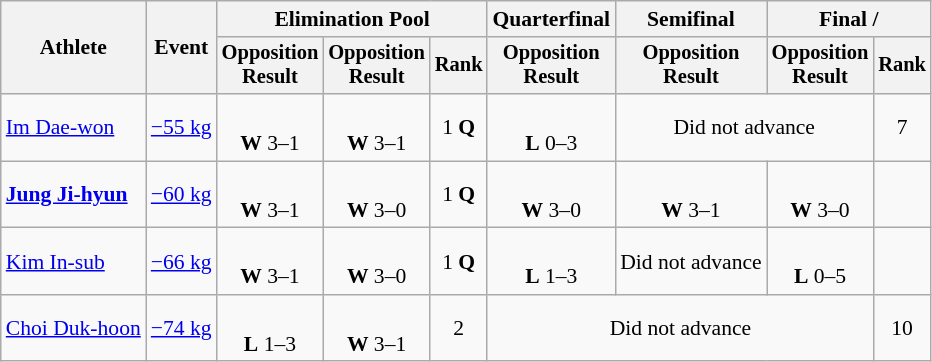<table class="wikitable" style="font-size:90%">
<tr>
<th rowspan="2">Athlete</th>
<th rowspan="2">Event</th>
<th colspan=3>Elimination Pool</th>
<th>Quarterfinal</th>
<th>Semifinal</th>
<th colspan=2>Final / </th>
</tr>
<tr style="font-size: 95%">
<th>Opposition<br>Result</th>
<th>Opposition<br>Result</th>
<th>Rank</th>
<th>Opposition<br>Result</th>
<th>Opposition<br>Result</th>
<th>Opposition<br>Result</th>
<th>Rank</th>
</tr>
<tr align=center>
<td align=left><a href='#'>Im Dae-won</a></td>
<td align=left><a href='#'>−55 kg</a></td>
<td><br><strong>W</strong> 3–1 <sup></sup></td>
<td><br><strong>W</strong> 3–1 <sup></sup></td>
<td>1 <strong>Q</strong></td>
<td><br><strong>L</strong> 0–3 <sup></sup></td>
<td colspan=2>Did not advance</td>
<td>7</td>
</tr>
<tr align=center>
<td align=left><strong><a href='#'>Jung Ji-hyun</a></strong></td>
<td align=left><a href='#'>−60 kg</a></td>
<td><br><strong>W</strong> 3–1 <sup></sup></td>
<td><br><strong>W</strong> 3–0 <sup></sup></td>
<td>1 <strong>Q</strong></td>
<td><br><strong>W</strong> 3–0 <sup></sup></td>
<td><br><strong>W</strong> 3–1 <sup></sup></td>
<td><br><strong>W</strong> 3–0 <sup></sup></td>
<td></td>
</tr>
<tr align=center>
<td align=left><a href='#'>Kim In-sub</a></td>
<td align=left><a href='#'>−66 kg</a></td>
<td><br><strong>W</strong> 3–1 <sup></sup></td>
<td><br><strong>W</strong> 3–0 <sup></sup></td>
<td>1 <strong>Q</strong></td>
<td><br><strong>L</strong> 1–3 <sup></sup></td>
<td>Did not advance</td>
<td><br><strong>L</strong> 0–5 <sup></sup></td>
<td></td>
</tr>
<tr align=center>
<td align=left><a href='#'>Choi Duk-hoon</a></td>
<td align=left><a href='#'>−74 kg</a></td>
<td><br><strong>L</strong> 1–3 <sup></sup></td>
<td><br><strong>W</strong> 3–1 <sup></sup></td>
<td>2</td>
<td colspan=3>Did not advance</td>
<td>10</td>
</tr>
</table>
